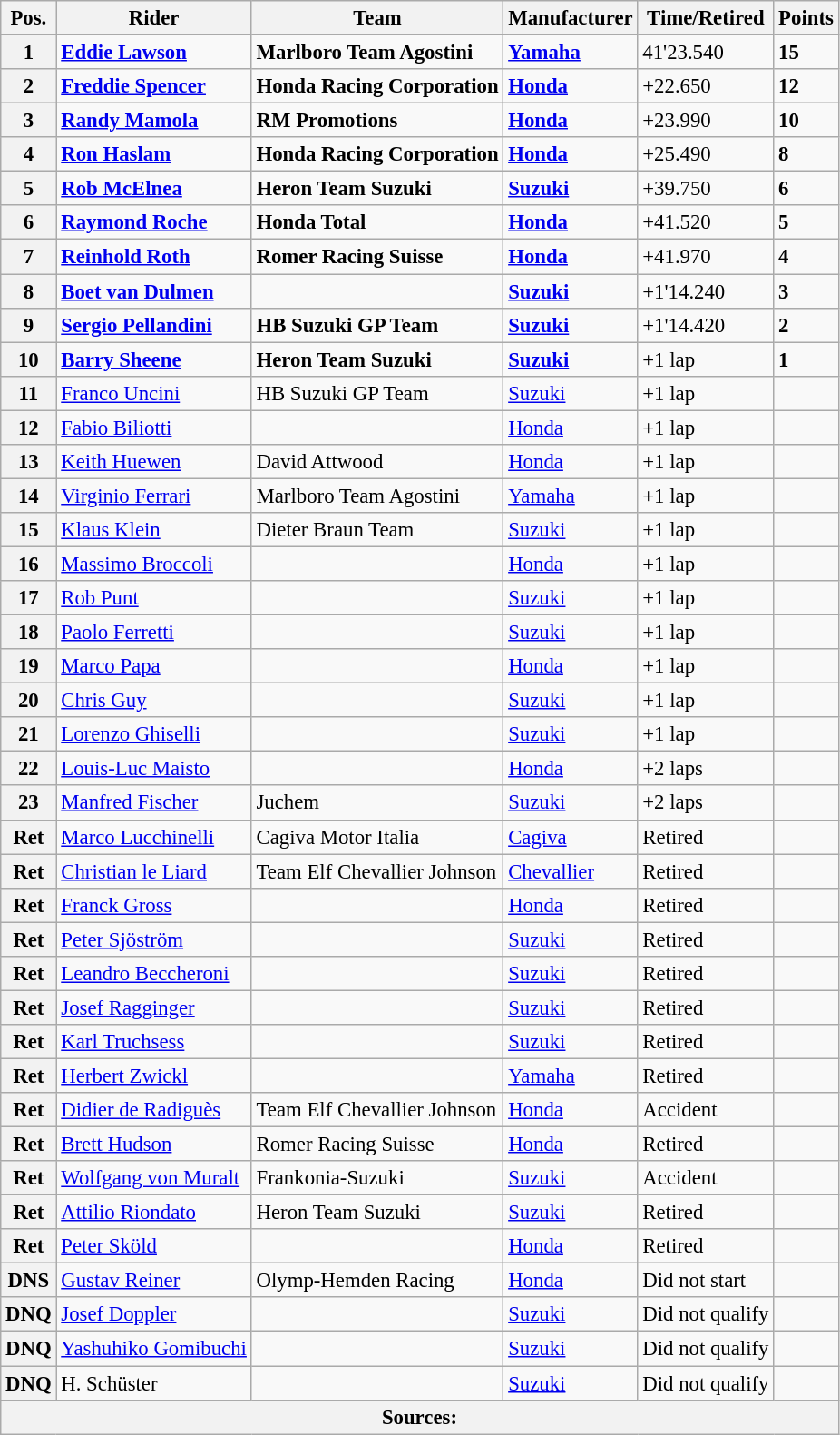<table class="wikitable" style="font-size: 95%;">
<tr>
<th>Pos.</th>
<th>Rider</th>
<th>Team</th>
<th>Manufacturer</th>
<th>Time/Retired</th>
<th>Points</th>
</tr>
<tr>
<th>1</th>
<td> <strong><a href='#'>Eddie Lawson</a></strong></td>
<td><strong>Marlboro Team Agostini</strong></td>
<td><strong><a href='#'>Yamaha</a></strong></td>
<td>41'23.540</td>
<td><strong>15</strong></td>
</tr>
<tr>
<th>2</th>
<td> <strong><a href='#'>Freddie Spencer</a></strong></td>
<td><strong>Honda Racing Corporation</strong></td>
<td><strong><a href='#'>Honda</a></strong></td>
<td>+22.650</td>
<td><strong>12</strong></td>
</tr>
<tr>
<th>3</th>
<td> <strong><a href='#'>Randy Mamola</a></strong></td>
<td><strong>RM Promotions</strong></td>
<td><strong><a href='#'>Honda</a></strong></td>
<td>+23.990</td>
<td><strong>10</strong></td>
</tr>
<tr>
<th>4</th>
<td> <strong><a href='#'>Ron Haslam</a></strong></td>
<td><strong>Honda Racing Corporation</strong></td>
<td><strong><a href='#'>Honda</a></strong></td>
<td>+25.490</td>
<td><strong>8</strong></td>
</tr>
<tr>
<th>5</th>
<td> <strong><a href='#'>Rob McElnea</a></strong></td>
<td><strong>Heron Team Suzuki</strong></td>
<td><strong><a href='#'>Suzuki</a></strong></td>
<td>+39.750</td>
<td><strong>6</strong></td>
</tr>
<tr>
<th>6</th>
<td> <strong><a href='#'>Raymond Roche</a></strong></td>
<td><strong>Honda Total</strong></td>
<td><strong><a href='#'>Honda</a></strong></td>
<td>+41.520</td>
<td><strong>5</strong></td>
</tr>
<tr>
<th>7</th>
<td> <strong><a href='#'>Reinhold Roth</a></strong></td>
<td><strong>Romer Racing Suisse</strong></td>
<td><strong><a href='#'>Honda</a></strong></td>
<td>+41.970</td>
<td><strong>4</strong></td>
</tr>
<tr>
<th>8</th>
<td> <strong><a href='#'>Boet van Dulmen</a></strong></td>
<td></td>
<td><strong><a href='#'>Suzuki</a></strong></td>
<td>+1'14.240</td>
<td><strong>3</strong></td>
</tr>
<tr>
<th>9</th>
<td> <strong><a href='#'>Sergio Pellandini</a></strong></td>
<td><strong>HB Suzuki GP Team</strong></td>
<td><strong><a href='#'>Suzuki</a></strong></td>
<td>+1'14.420</td>
<td><strong>2</strong></td>
</tr>
<tr>
<th>10</th>
<td> <strong><a href='#'>Barry Sheene</a></strong></td>
<td><strong>Heron Team Suzuki</strong></td>
<td><strong><a href='#'>Suzuki</a></strong></td>
<td>+1 lap</td>
<td><strong>1</strong></td>
</tr>
<tr>
<th>11</th>
<td> <a href='#'>Franco Uncini</a></td>
<td>HB Suzuki GP Team</td>
<td><a href='#'>Suzuki</a></td>
<td>+1 lap</td>
<td></td>
</tr>
<tr>
<th>12</th>
<td> <a href='#'>Fabio Biliotti</a></td>
<td></td>
<td><a href='#'>Honda</a></td>
<td>+1 lap</td>
<td></td>
</tr>
<tr>
<th>13</th>
<td> <a href='#'>Keith Huewen</a></td>
<td>David Attwood</td>
<td><a href='#'>Honda</a></td>
<td>+1 lap</td>
<td></td>
</tr>
<tr>
<th>14</th>
<td> <a href='#'>Virginio Ferrari</a></td>
<td>Marlboro Team Agostini</td>
<td><a href='#'>Yamaha</a></td>
<td>+1 lap</td>
<td></td>
</tr>
<tr>
<th>15</th>
<td> <a href='#'>Klaus Klein</a></td>
<td>Dieter Braun Team</td>
<td><a href='#'>Suzuki</a></td>
<td>+1 lap</td>
<td></td>
</tr>
<tr>
<th>16</th>
<td> <a href='#'>Massimo Broccoli</a></td>
<td></td>
<td><a href='#'>Honda</a></td>
<td>+1 lap</td>
<td></td>
</tr>
<tr>
<th>17</th>
<td> <a href='#'>Rob Punt</a></td>
<td></td>
<td><a href='#'>Suzuki</a></td>
<td>+1 lap</td>
<td></td>
</tr>
<tr>
<th>18</th>
<td> <a href='#'>Paolo Ferretti</a></td>
<td></td>
<td><a href='#'>Suzuki</a></td>
<td>+1 lap</td>
<td></td>
</tr>
<tr>
<th>19</th>
<td> <a href='#'>Marco Papa</a></td>
<td></td>
<td><a href='#'>Honda</a></td>
<td>+1 lap</td>
<td></td>
</tr>
<tr>
<th>20</th>
<td> <a href='#'>Chris Guy</a></td>
<td></td>
<td><a href='#'>Suzuki</a></td>
<td>+1 lap</td>
<td></td>
</tr>
<tr>
<th>21</th>
<td> <a href='#'>Lorenzo Ghiselli</a></td>
<td></td>
<td><a href='#'>Suzuki</a></td>
<td>+1 lap</td>
<td></td>
</tr>
<tr>
<th>22</th>
<td> <a href='#'>Louis-Luc Maisto</a></td>
<td></td>
<td><a href='#'>Honda</a></td>
<td>+2 laps</td>
<td></td>
</tr>
<tr>
<th>23</th>
<td> <a href='#'>Manfred Fischer</a></td>
<td>Juchem</td>
<td><a href='#'>Suzuki</a></td>
<td>+2 laps</td>
<td></td>
</tr>
<tr>
<th>Ret</th>
<td> <a href='#'>Marco Lucchinelli</a></td>
<td>Cagiva Motor Italia</td>
<td><a href='#'>Cagiva</a></td>
<td>Retired</td>
<td></td>
</tr>
<tr>
<th>Ret</th>
<td> <a href='#'>Christian le Liard</a></td>
<td>Team Elf Chevallier Johnson</td>
<td><a href='#'>Chevallier</a></td>
<td>Retired</td>
<td></td>
</tr>
<tr>
<th>Ret</th>
<td> <a href='#'>Franck Gross</a></td>
<td></td>
<td><a href='#'>Honda</a></td>
<td>Retired</td>
<td></td>
</tr>
<tr>
<th>Ret</th>
<td> <a href='#'>Peter Sjöström</a></td>
<td></td>
<td><a href='#'>Suzuki</a></td>
<td>Retired</td>
<td></td>
</tr>
<tr>
<th>Ret</th>
<td> <a href='#'>Leandro Beccheroni</a></td>
<td></td>
<td><a href='#'>Suzuki</a></td>
<td>Retired</td>
<td></td>
</tr>
<tr>
<th>Ret</th>
<td> <a href='#'>Josef Ragginger</a></td>
<td></td>
<td><a href='#'>Suzuki</a></td>
<td>Retired</td>
<td></td>
</tr>
<tr>
<th>Ret</th>
<td> <a href='#'>Karl Truchsess</a></td>
<td></td>
<td><a href='#'>Suzuki</a></td>
<td>Retired</td>
<td></td>
</tr>
<tr>
<th>Ret</th>
<td> <a href='#'>Herbert Zwickl</a></td>
<td></td>
<td><a href='#'>Yamaha</a></td>
<td>Retired</td>
<td></td>
</tr>
<tr>
<th>Ret</th>
<td> <a href='#'>Didier de Radiguès</a></td>
<td>Team Elf Chevallier Johnson</td>
<td><a href='#'>Honda</a></td>
<td>Accident</td>
<td></td>
</tr>
<tr>
<th>Ret</th>
<td> <a href='#'>Brett Hudson</a></td>
<td>Romer Racing Suisse</td>
<td><a href='#'>Honda</a></td>
<td>Retired</td>
<td></td>
</tr>
<tr>
<th>Ret</th>
<td> <a href='#'>Wolfgang von Muralt</a></td>
<td>Frankonia-Suzuki</td>
<td><a href='#'>Suzuki</a></td>
<td>Accident</td>
<td></td>
</tr>
<tr>
<th>Ret</th>
<td> <a href='#'>Attilio Riondato</a></td>
<td>Heron Team Suzuki</td>
<td><a href='#'>Suzuki</a></td>
<td>Retired</td>
<td></td>
</tr>
<tr>
<th>Ret</th>
<td> <a href='#'>Peter Sköld</a></td>
<td></td>
<td><a href='#'>Honda</a></td>
<td>Retired</td>
<td></td>
</tr>
<tr>
<th>DNS</th>
<td> <a href='#'>Gustav Reiner</a></td>
<td>Olymp-Hemden Racing</td>
<td><a href='#'>Honda</a></td>
<td>Did not start</td>
<td></td>
</tr>
<tr>
<th>DNQ</th>
<td> <a href='#'>Josef Doppler</a></td>
<td></td>
<td><a href='#'>Suzuki</a></td>
<td>Did not qualify</td>
<td></td>
</tr>
<tr>
<th>DNQ</th>
<td> <a href='#'>Yashuhiko Gomibuchi</a></td>
<td></td>
<td><a href='#'>Suzuki</a></td>
<td>Did not qualify</td>
<td></td>
</tr>
<tr>
<th>DNQ</th>
<td> H. Schüster</td>
<td></td>
<td><a href='#'>Suzuki</a></td>
<td>Did not qualify</td>
<td></td>
</tr>
<tr>
<th colspan=8>Sources: </th>
</tr>
</table>
